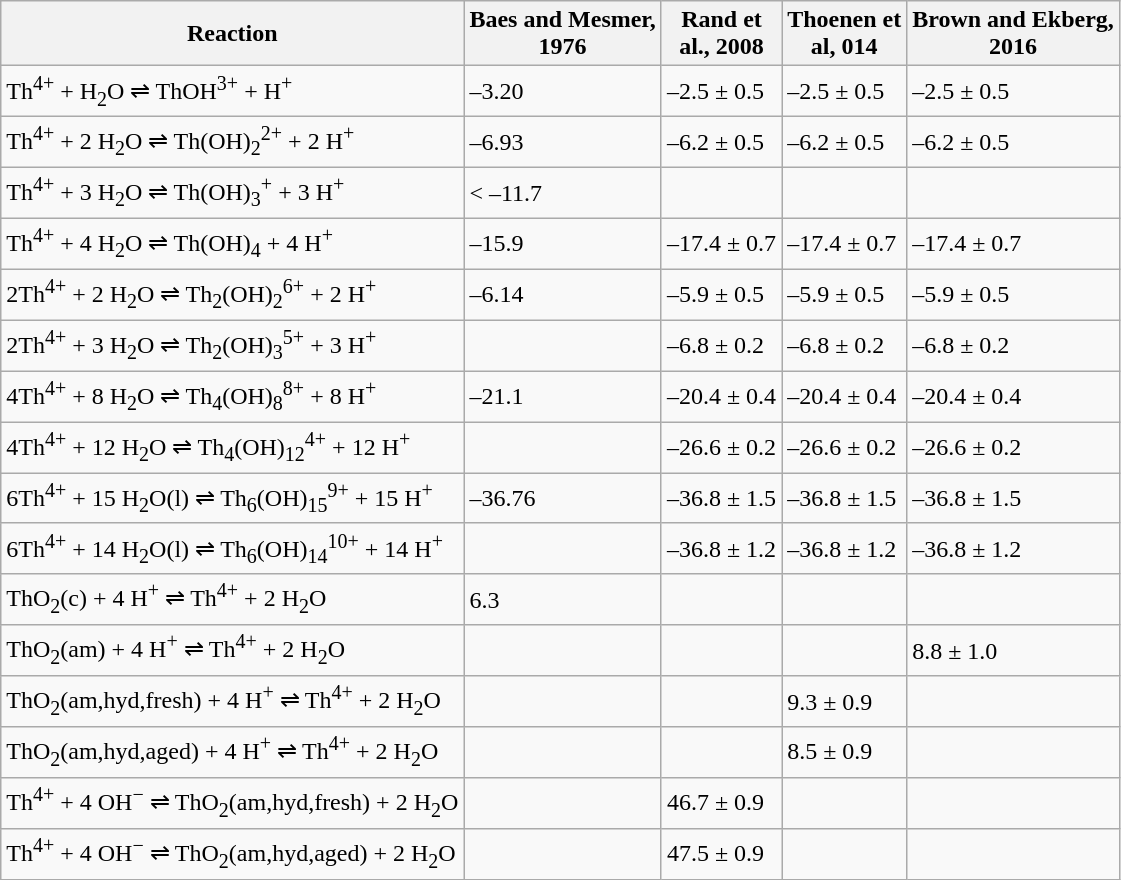<table class="wikitable">
<tr>
<th>Reaction</th>
<th>Baes and Mesmer,<br>1976</th>
<th>Rand et<br>al., 2008</th>
<th>Thoenen et<br>al, 014</th>
<th>Brown and Ekberg,<br>2016</th>
</tr>
<tr>
<td>Th<sup>4+</sup> + H<sub>2</sub>O ⇌ ThOH<sup>3+</sup> + H<sup>+</sup></td>
<td>–3.20</td>
<td>–2.5 ± 0.5</td>
<td>–2.5 ± 0.5</td>
<td>–2.5 ± 0.5</td>
</tr>
<tr>
<td>Th<sup>4+</sup> + 2 H<sub>2</sub>O ⇌ Th(OH)<sub>2</sub><sup>2+</sup> + 2 H<sup>+</sup></td>
<td>–6.93</td>
<td>–6.2 ± 0.5</td>
<td>–6.2 ± 0.5</td>
<td>–6.2 ± 0.5</td>
</tr>
<tr>
<td>Th<sup>4+</sup> + 3 H<sub>2</sub>O ⇌ Th(OH)<sub>3</sub><sup>+</sup> + 3 H<sup>+</sup></td>
<td>< –11.7</td>
<td></td>
<td></td>
<td></td>
</tr>
<tr>
<td>Th<sup>4+</sup> + 4 H<sub>2</sub>O ⇌ Th(OH)<sub>4</sub> + 4 H<sup>+</sup></td>
<td>–15.9</td>
<td>–17.4 ± 0.7</td>
<td>–17.4 ± 0.7</td>
<td>–17.4 ± 0.7</td>
</tr>
<tr>
<td>2Th<sup>4+</sup> + 2 H<sub>2</sub>O ⇌ Th<sub>2</sub>(OH)<sub>2</sub><sup>6+</sup> + 2 H<sup>+</sup></td>
<td>–6.14</td>
<td>–5.9 ± 0.5</td>
<td>–5.9 ± 0.5</td>
<td>–5.9 ± 0.5</td>
</tr>
<tr>
<td>2Th<sup>4+</sup> + 3 H<sub>2</sub>O ⇌ Th<sub>2</sub>(OH)<sub>3</sub><sup>5+</sup> + 3 H<sup>+</sup></td>
<td></td>
<td>–6.8 ± 0.2</td>
<td>–6.8 ± 0.2</td>
<td>–6.8 ± 0.2</td>
</tr>
<tr>
<td>4Th<sup>4+</sup> + 8 H<sub>2</sub>O ⇌ Th<sub>4</sub>(OH)<sub>8</sub><sup>8+</sup> + 8 H<sup>+</sup></td>
<td>–21.1</td>
<td>–20.4 ± 0.4</td>
<td>–20.4 ± 0.4</td>
<td>–20.4 ± 0.4</td>
</tr>
<tr>
<td>4Th<sup>4+</sup> + 12 H<sub>2</sub>O ⇌ Th<sub>4</sub>(OH)<sub>12</sub><sup>4+</sup> + 12 H<sup>+</sup></td>
<td></td>
<td>–26.6 ± 0.2</td>
<td>–26.6 ± 0.2</td>
<td>–26.6 ± 0.2</td>
</tr>
<tr>
<td>6Th<sup>4+</sup> + 15 H<sub>2</sub>O(l) ⇌ Th<sub>6</sub>(OH)<sub>15</sub><sup>9+</sup> + 15 H<sup>+</sup></td>
<td>–36.76</td>
<td>–36.8 ± 1.5</td>
<td>–36.8 ± 1.5</td>
<td>–36.8 ± 1.5</td>
</tr>
<tr>
<td>6Th<sup>4+</sup> + 14 H<sub>2</sub>O(l) ⇌ Th<sub>6</sub>(OH)<sub>14</sub><sup>10+</sup> + 14 H<sup>+</sup></td>
<td></td>
<td>–36.8 ± 1.2</td>
<td>–36.8 ± 1.2</td>
<td>–36.8 ± 1.2</td>
</tr>
<tr>
<td>ThO<sub>2</sub>(c) + 4 H<sup>+</sup> ⇌ Th<sup>4+</sup> + 2 H<sub>2</sub>O</td>
<td>6.3</td>
<td></td>
<td></td>
<td></td>
</tr>
<tr>
<td>ThO<sub>2</sub>(am) + 4 H<sup>+</sup> ⇌ Th<sup>4+</sup> + 2 H<sub>2</sub>O</td>
<td></td>
<td></td>
<td></td>
<td>8.8 ± 1.0</td>
</tr>
<tr>
<td>ThO<sub>2</sub>(am,hyd,fresh) + 4 H<sup>+</sup> ⇌ Th<sup>4+</sup> + 2 H<sub>2</sub>O</td>
<td></td>
<td></td>
<td>9.3 ± 0.9</td>
<td></td>
</tr>
<tr>
<td>ThO<sub>2</sub>(am,hyd,aged) + 4 H<sup>+</sup> ⇌ Th<sup>4+</sup> + 2 H<sub>2</sub>O</td>
<td></td>
<td></td>
<td>8.5 ± 0.9</td>
<td></td>
</tr>
<tr>
<td>Th<sup>4+</sup> + 4 OH<sup>−</sup> ⇌ ThO<sub>2</sub>(am,hyd,fresh) + 2 H<sub>2</sub>O</td>
<td></td>
<td>46.7 ± 0.9</td>
<td></td>
<td></td>
</tr>
<tr>
<td>Th<sup>4+</sup> + 4 OH<sup>−</sup> ⇌ ThO<sub>2</sub>(am,hyd,aged) + 2 H<sub>2</sub>O</td>
<td></td>
<td>47.5 ± 0.9</td>
<td></td>
<td></td>
</tr>
</table>
